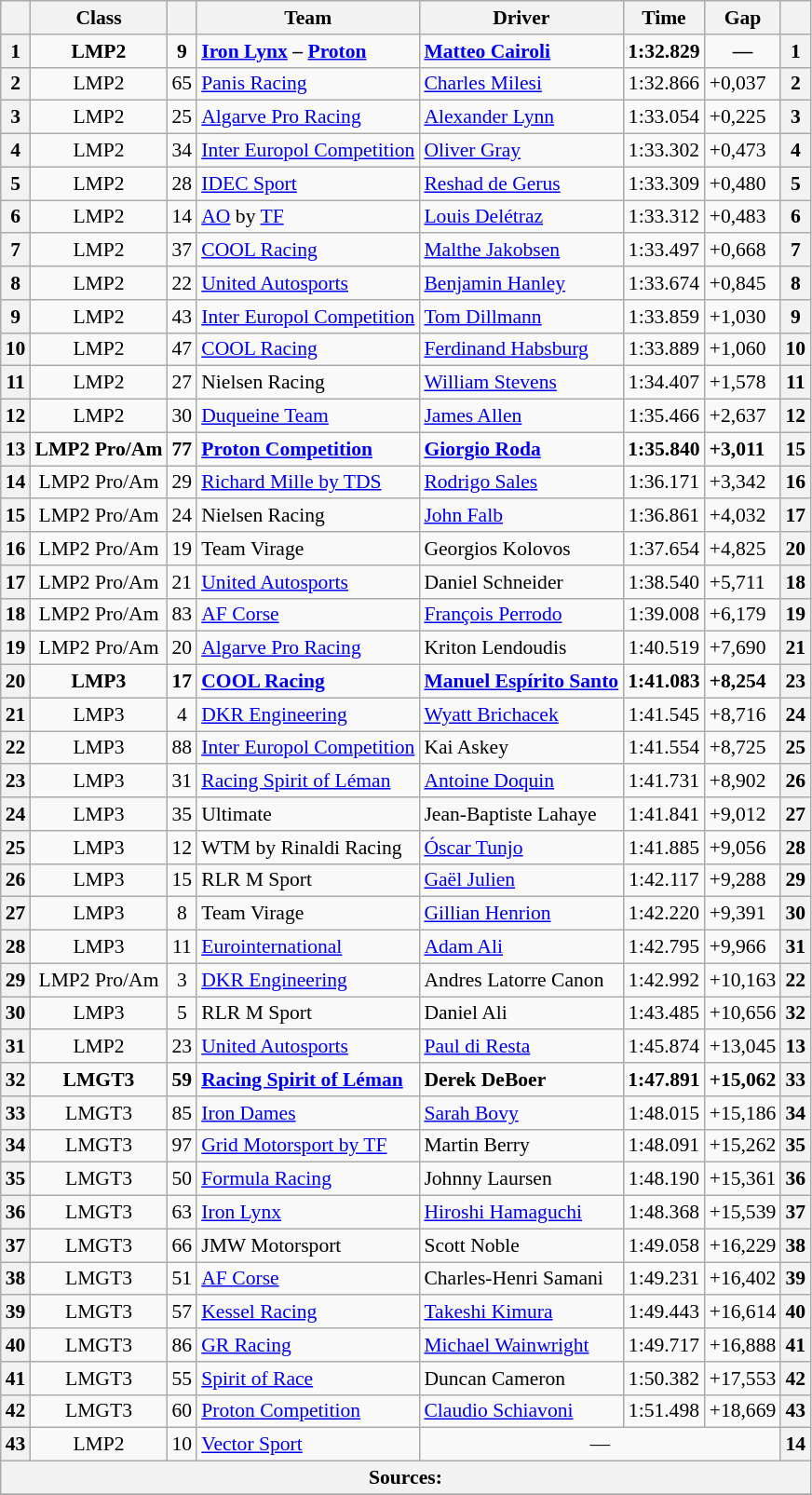<table class="wikitable sortable" style="font-size: 90%;">
<tr>
<th></th>
<th class="unsortable">Class</th>
<th class="unsortable"></th>
<th class="unsortable">Team</th>
<th class="unsortable">Driver</th>
<th class="unsortable">Time</th>
<th class="unsortable">Gap</th>
<th></th>
</tr>
<tr style="font-weight: bold;">
<th>1</th>
<td align="center">LMP2</td>
<td align="center">9</td>
<td> <a href='#'>Iron Lynx</a> – <a href='#'>Proton</a></td>
<td> <a href='#'>Matteo Cairoli</a></td>
<td align="center">1:32.829</td>
<td align="center">—</td>
<th>1</th>
</tr>
<tr>
<th>2</th>
<td align="center">LMP2</td>
<td align="center">65</td>
<td> <a href='#'>Panis Racing</a></td>
<td> <a href='#'>Charles Milesi</a></td>
<td align="center">1:32.866</td>
<td>+0,037</td>
<th>2</th>
</tr>
<tr>
<th>3</th>
<td align="center">LMP2</td>
<td align="center">25</td>
<td> <a href='#'>Algarve Pro Racing</a></td>
<td> <a href='#'>Alexander Lynn</a></td>
<td align="center">1:33.054</td>
<td>+0,225</td>
<th>3</th>
</tr>
<tr>
<th>4</th>
<td align="center">LMP2</td>
<td align="center">34</td>
<td> <a href='#'>Inter Europol Competition</a></td>
<td> <a href='#'>Oliver Gray</a></td>
<td align="center">1:33.302</td>
<td>+0,473</td>
<th>4</th>
</tr>
<tr>
<th>5</th>
<td align="center">LMP2</td>
<td align="center">28</td>
<td> <a href='#'>IDEC Sport</a></td>
<td> <a href='#'>Reshad de Gerus</a></td>
<td align="center">1:33.309</td>
<td>+0,480</td>
<th>5</th>
</tr>
<tr>
<th>6</th>
<td align="center">LMP2</td>
<td align="center">14</td>
<td> <a href='#'>AO</a> by <a href='#'>TF</a></td>
<td> <a href='#'>Louis Delétraz</a></td>
<td align="center">1:33.312</td>
<td>+0,483</td>
<th>6</th>
</tr>
<tr>
<th>7</th>
<td align="center">LMP2</td>
<td align="center">37</td>
<td> <a href='#'>COOL Racing</a></td>
<td> <a href='#'>Malthe Jakobsen</a></td>
<td align="center">1:33.497</td>
<td>+0,668</td>
<th>7</th>
</tr>
<tr>
<th>8</th>
<td align="center">LMP2</td>
<td align="center">22</td>
<td> <a href='#'>United Autosports</a></td>
<td> <a href='#'>Benjamin Hanley</a></td>
<td align="center">1:33.674</td>
<td>+0,845</td>
<th>8</th>
</tr>
<tr>
<th>9</th>
<td align="center">LMP2</td>
<td align="center">43</td>
<td> <a href='#'>Inter Europol Competition</a></td>
<td> <a href='#'>Tom Dillmann</a></td>
<td align="center">1:33.859</td>
<td>+1,030</td>
<th>9</th>
</tr>
<tr>
<th>10</th>
<td align="center">LMP2</td>
<td align="center">47</td>
<td> <a href='#'>COOL Racing</a></td>
<td> <a href='#'>Ferdinand Habsburg</a></td>
<td align="center">1:33.889</td>
<td>+1,060</td>
<th>10</th>
</tr>
<tr>
<th>11</th>
<td align="center">LMP2</td>
<td align="center">27</td>
<td> Nielsen Racing</td>
<td> <a href='#'>William Stevens</a></td>
<td align="center">1:34.407</td>
<td>+1,578</td>
<th>11</th>
</tr>
<tr>
<th>12</th>
<td align="center">LMP2</td>
<td align="center">30</td>
<td> <a href='#'>Duqueine Team</a></td>
<td> <a href='#'>James Allen</a></td>
<td align="center">1:35.466</td>
<td>+2,637</td>
<th>12</th>
</tr>
<tr style="font-weight: bold;">
<th>13</th>
<td align="center">LMP2 Pro/Am</td>
<td align="center">77</td>
<td> <a href='#'>Proton Competition</a></td>
<td> <a href='#'>Giorgio Roda</a></td>
<td align="center">1:35.840</td>
<td>+3,011</td>
<th>15</th>
</tr>
<tr>
<th>14</th>
<td align="center">LMP2 Pro/Am</td>
<td align="center">29</td>
<td> <a href='#'>Richard Mille by TDS</a></td>
<td> <a href='#'>Rodrigo Sales</a></td>
<td align="center">1:36.171</td>
<td>+3,342</td>
<th>16</th>
</tr>
<tr>
<th>15</th>
<td align="center">LMP2 Pro/Am</td>
<td align="center">24</td>
<td> Nielsen Racing</td>
<td> <a href='#'>John Falb</a></td>
<td align="center">1:36.861</td>
<td>+4,032</td>
<th>17</th>
</tr>
<tr>
<th>16</th>
<td align="center">LMP2 Pro/Am</td>
<td align="center">19</td>
<td> Team Virage</td>
<td> Georgios Kolovos</td>
<td align="center">1:37.654</td>
<td>+4,825</td>
<th>20</th>
</tr>
<tr>
<th>17</th>
<td align="center">LMP2 Pro/Am</td>
<td align="center">21</td>
<td> <a href='#'>United Autosports</a></td>
<td> Daniel Schneider</td>
<td align="center">1:38.540</td>
<td>+5,711</td>
<th>18</th>
</tr>
<tr>
<th>18</th>
<td align="center">LMP2 Pro/Am</td>
<td align="center">83</td>
<td> <a href='#'>AF Corse</a></td>
<td> <a href='#'>François Perrodo</a></td>
<td align="center">1:39.008</td>
<td>+6,179</td>
<th>19</th>
</tr>
<tr>
<th>19</th>
<td align="center">LMP2 Pro/Am</td>
<td align="center">20</td>
<td> <a href='#'>Algarve Pro Racing</a></td>
<td> Kriton Lendoudis</td>
<td align="center">1:40.519</td>
<td>+7,690</td>
<th>21</th>
</tr>
<tr style="font-weight: bold;">
<th>20</th>
<td align="center">LMP3</td>
<td align="center">17</td>
<td> <a href='#'>COOL Racing</a></td>
<td> <a href='#'>Manuel Espírito Santo</a></td>
<td align="center">1:41.083</td>
<td>+8,254</td>
<th>23</th>
</tr>
<tr>
<th>21</th>
<td align="center">LMP3</td>
<td align="center">4</td>
<td> <a href='#'>DKR Engineering</a></td>
<td> <a href='#'>Wyatt Brichacek</a></td>
<td align="center">1:41.545</td>
<td>+8,716</td>
<th>24</th>
</tr>
<tr>
<th>22</th>
<td align="center">LMP3</td>
<td align="center">88</td>
<td> <a href='#'>Inter Europol Competition</a></td>
<td> Kai Askey</td>
<td align="center">1:41.554</td>
<td>+8,725</td>
<th>25</th>
</tr>
<tr>
<th>23</th>
<td align="center">LMP3</td>
<td align="center">31</td>
<td> <a href='#'>Racing Spirit of Léman</a></td>
<td> <a href='#'>Antoine Doquin</a></td>
<td align="center">1:41.731</td>
<td>+8,902</td>
<th>26</th>
</tr>
<tr>
<th>24</th>
<td align="center">LMP3</td>
<td align="center">35</td>
<td> Ultimate</td>
<td> Jean-Baptiste Lahaye</td>
<td align="center">1:41.841</td>
<td>+9,012</td>
<th>27</th>
</tr>
<tr>
<th>25</th>
<td align="center">LMP3</td>
<td align="center">12</td>
<td> WTM by Rinaldi Racing</td>
<td> <a href='#'>Óscar Tunjo</a></td>
<td align="center">1:41.885</td>
<td>+9,056</td>
<th>28</th>
</tr>
<tr>
<th>26</th>
<td align="center">LMP3</td>
<td align="center">15</td>
<td> RLR M Sport</td>
<td> <a href='#'>Gaël Julien</a></td>
<td align="center">1:42.117</td>
<td>+9,288</td>
<th>29</th>
</tr>
<tr>
<th>27</th>
<td align="center">LMP3</td>
<td align="center">8</td>
<td> Team Virage</td>
<td> <a href='#'>Gillian Henrion</a></td>
<td align="center">1:42.220</td>
<td>+9,391</td>
<th>30</th>
</tr>
<tr>
<th>28</th>
<td align="center">LMP3</td>
<td align="center">11</td>
<td> <a href='#'>Eurointernational</a></td>
<td> <a href='#'>Adam Ali</a></td>
<td align="center">1:42.795</td>
<td>+9,966</td>
<th>31</th>
</tr>
<tr>
<th>29</th>
<td align="center">LMP2 Pro/Am</td>
<td align="center">3</td>
<td> <a href='#'>DKR Engineering</a></td>
<td> Andres Latorre Canon</td>
<td align="center">1:42.992</td>
<td>+10,163</td>
<th>22</th>
</tr>
<tr>
<th>30</th>
<td align="center">LMP3</td>
<td align="center">5</td>
<td> RLR M Sport</td>
<td> Daniel Ali</td>
<td align="center">1:43.485</td>
<td>+10,656</td>
<th>32</th>
</tr>
<tr>
<th>31</th>
<td align="center">LMP2</td>
<td align="center">23</td>
<td> <a href='#'>United Autosports</a></td>
<td> <a href='#'>Paul di Resta</a></td>
<td align="center">1:45.874</td>
<td>+13,045</td>
<th>13</th>
</tr>
<tr style="font-weight: bold;">
<th>32</th>
<td align="center">LMGT3</td>
<td align="center">59</td>
<td> <a href='#'>Racing Spirit of Léman</a></td>
<td> Derek DeBoer</td>
<td align="center">1:47.891</td>
<td>+15,062</td>
<th>33</th>
</tr>
<tr>
<th>33</th>
<td align="center">LMGT3</td>
<td align="center">85</td>
<td> <a href='#'>Iron Dames</a></td>
<td> <a href='#'>Sarah Bovy</a></td>
<td align="center">1:48.015</td>
<td>+15,186</td>
<th>34</th>
</tr>
<tr>
<th>34</th>
<td align="center">LMGT3</td>
<td align="center">97</td>
<td> <a href='#'>Grid Motorsport by TF</a></td>
<td> Martin Berry</td>
<td align="center">1:48.091</td>
<td>+15,262</td>
<th>35</th>
</tr>
<tr>
<th>35</th>
<td align="center">LMGT3</td>
<td align="center">50</td>
<td> <a href='#'>Formula Racing</a></td>
<td> Johnny Laursen</td>
<td align="center">1:48.190</td>
<td>+15,361</td>
<th>36</th>
</tr>
<tr>
<th>36</th>
<td align="center">LMGT3</td>
<td align="center">63</td>
<td> <a href='#'>Iron Lynx</a></td>
<td> <a href='#'>Hiroshi Hamaguchi</a></td>
<td align="center">1:48.368</td>
<td>+15,539</td>
<th>37</th>
</tr>
<tr>
<th>37</th>
<td align="center">LMGT3</td>
<td align="center">66</td>
<td> JMW Motorsport</td>
<td> Scott Noble</td>
<td align="center">1:49.058</td>
<td>+16,229</td>
<th>38</th>
</tr>
<tr>
<th>38</th>
<td align="center">LMGT3</td>
<td align="center">51</td>
<td> <a href='#'>AF Corse</a></td>
<td> Charles-Henri Samani</td>
<td align="center">1:49.231</td>
<td>+16,402</td>
<th>39</th>
</tr>
<tr>
<th>39</th>
<td align="center">LMGT3</td>
<td align="center">57</td>
<td> <a href='#'>Kessel Racing</a></td>
<td> <a href='#'>Takeshi Kimura</a></td>
<td align="center">1:49.443</td>
<td>+16,614</td>
<th>40</th>
</tr>
<tr>
<th>40</th>
<td align="center">LMGT3</td>
<td align="center">86</td>
<td> <a href='#'>GR Racing</a></td>
<td> <a href='#'>Michael Wainwright</a></td>
<td align="center">1:49.717</td>
<td>+16,888</td>
<th>41</th>
</tr>
<tr>
<th>41</th>
<td align="center">LMGT3</td>
<td align="center">55</td>
<td> <a href='#'>Spirit of Race</a></td>
<td> Duncan Cameron</td>
<td align="center">1:50.382</td>
<td>+17,553</td>
<th>42</th>
</tr>
<tr>
<th>42</th>
<td align="center">LMGT3</td>
<td align="center">60</td>
<td> <a href='#'>Proton Competition</a></td>
<td> <a href='#'>Claudio Schiavoni</a></td>
<td align="center">1:51.498</td>
<td>+18,669</td>
<th>43</th>
</tr>
<tr>
<th>43</th>
<td align="center">LMP2</td>
<td align="center">10</td>
<td> <a href='#'>Vector Sport</a></td>
<td colspan="3" align="center">—</td>
<th>14</th>
</tr>
<tr>
<th colspan="8">Sources:</th>
</tr>
<tr>
</tr>
</table>
